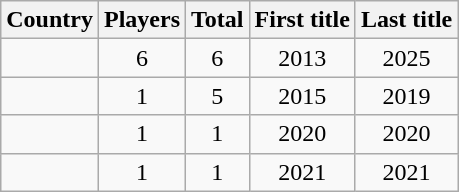<table class="wikitable" style="text-align: center;">
<tr>
<th>Country</th>
<th>Players</th>
<th>Total</th>
<th>First title</th>
<th>Last title</th>
</tr>
<tr>
<td align="left"></td>
<td>6</td>
<td>6</td>
<td>2013</td>
<td>2025</td>
</tr>
<tr>
<td align="left"></td>
<td>1</td>
<td>5</td>
<td>2015</td>
<td>2019</td>
</tr>
<tr>
<td align="left"></td>
<td>1</td>
<td>1</td>
<td>2020</td>
<td>2020</td>
</tr>
<tr>
<td align="left"></td>
<td>1</td>
<td>1</td>
<td>2021</td>
<td>2021</td>
</tr>
</table>
